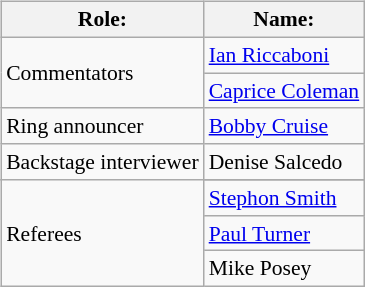<table class=wikitable style="font-size:90%; margin: 0.5em 0 0.5em 1em; float: right; clear: right;">
<tr>
<th>Role:</th>
<th>Name:</th>
</tr>
<tr>
<td rowspan=2>Commentators</td>
<td><a href='#'>Ian Riccaboni</a></td>
</tr>
<tr>
<td><a href='#'>Caprice Coleman</a></td>
</tr>
<tr>
<td>Ring announcer</td>
<td><a href='#'>Bobby Cruise</a></td>
</tr>
<tr>
<td>Backstage interviewer</td>
<td>Denise Salcedo</td>
</tr>
<tr>
<td rowspan=4>Referees</td>
</tr>
<tr>
<td><a href='#'>Stephon Smith</a></td>
</tr>
<tr>
<td><a href='#'>Paul Turner</a></td>
</tr>
<tr>
<td>Mike Posey</td>
</tr>
</table>
